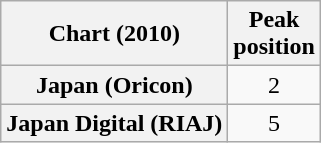<table class="wikitable plainrowheaders">
<tr>
<th>Chart (2010)</th>
<th>Peak<br>position</th>
</tr>
<tr>
<th scope="row">Japan (Oricon)</th>
<td style="text-align:center;">2</td>
</tr>
<tr>
<th scope="row">Japan Digital (RIAJ)</th>
<td style="text-align:center;">5</td>
</tr>
</table>
